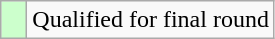<table class="wikitable">
<tr>
<td style="width:10px; background:#cfc"></td>
<td>Qualified for final round</td>
</tr>
</table>
